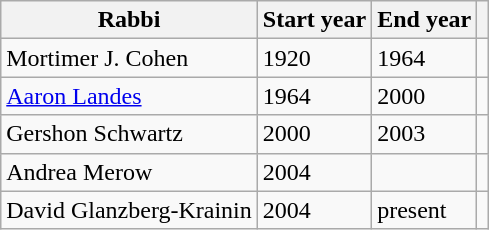<table class="wikitable">
<tr>
<th>Rabbi</th>
<th>Start year</th>
<th>End year</th>
<th></th>
</tr>
<tr>
<td>Mortimer J. Cohen</td>
<td>1920</td>
<td>1964</td>
<td></td>
</tr>
<tr>
<td><a href='#'>Aaron Landes</a></td>
<td>1964</td>
<td>2000</td>
<td></td>
</tr>
<tr>
<td>Gershon Schwartz</td>
<td>2000</td>
<td>2003</td>
<td></td>
</tr>
<tr>
<td>Andrea Merow</td>
<td>2004</td>
<td></td>
<td></td>
</tr>
<tr>
<td>David Glanzberg-Krainin</td>
<td>2004</td>
<td>present</td>
<td></td>
</tr>
</table>
